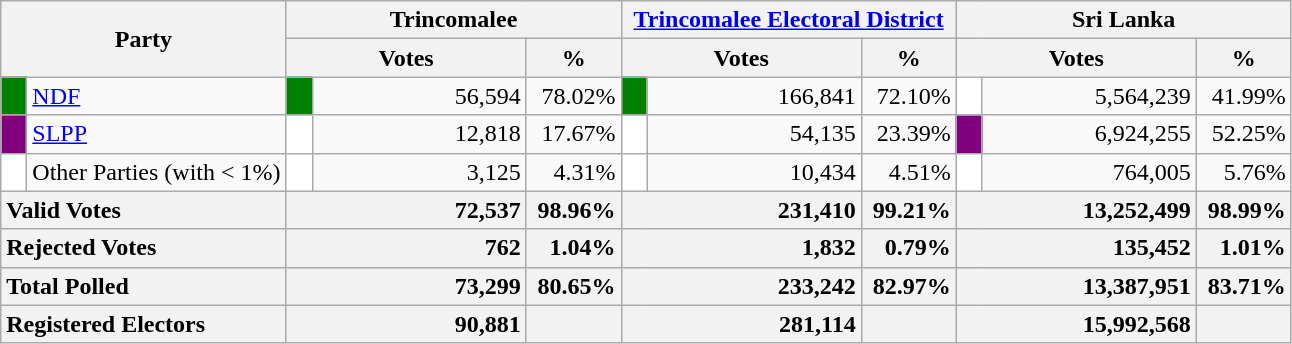<table class="wikitable">
<tr>
<th colspan="2" width="144px"rowspan="2">Party</th>
<th colspan="3" width="216px">Trincomalee</th>
<th colspan="3" width="216px"><a href='#'>Trincomalee Electoral District</a></th>
<th colspan="3" width="216px">Sri Lanka</th>
</tr>
<tr>
<th colspan="2" width="144px">Votes</th>
<th>%</th>
<th colspan="2" width="144px">Votes</th>
<th>%</th>
<th colspan="2" width="144px">Votes</th>
<th>%</th>
</tr>
<tr>
<td style="background-color:green;" width="10px"></td>
<td style="text-align:left;"><a href='#'>NDF</a></td>
<td style="background-color:green;" width="10px"></td>
<td style="text-align:right;">56,594</td>
<td style="text-align:right;">78.02%</td>
<td style="background-color:green;" width="10px"></td>
<td style="text-align:right;">166,841</td>
<td style="text-align:right;">72.10%</td>
<td style="background-color:white;" width="10px"></td>
<td style="text-align:right;">5,564,239</td>
<td style="text-align:right;">41.99%</td>
</tr>
<tr>
<td style="background-color:purple;" width="10px"></td>
<td style="text-align:left;"><a href='#'>SLPP</a></td>
<td style="background-color:white;" width="10px"></td>
<td style="text-align:right;">12,818</td>
<td style="text-align:right;">17.67%</td>
<td style="background-color:white;" width="10px"></td>
<td style="text-align:right;">54,135</td>
<td style="text-align:right;">23.39%</td>
<td style="background-color:purple;" width="10px"></td>
<td style="text-align:right;">6,924,255</td>
<td style="text-align:right;">52.25%</td>
</tr>
<tr>
<td style="background-color:white;" width="10px"></td>
<td style="text-align:left;">Other Parties (with < 1%)</td>
<td style="background-color:white;" width="10px"></td>
<td style="text-align:right;">3,125</td>
<td style="text-align:right;">4.31%</td>
<td style="background-color:white;" width="10px"></td>
<td style="text-align:right;">10,434</td>
<td style="text-align:right;">4.51%</td>
<td style="background-color:white;" width="10px"></td>
<td style="text-align:right;">764,005</td>
<td style="text-align:right;">5.76%</td>
</tr>
<tr>
<th colspan="2" width="144px"style="text-align:left;">Valid Votes</th>
<th style="text-align:right;"colspan="2" width="144px">72,537</th>
<th style="text-align:right;">98.96%</th>
<th style="text-align:right;"colspan="2" width="144px">231,410</th>
<th style="text-align:right;">99.21%</th>
<th style="text-align:right;"colspan="2" width="144px">13,252,499</th>
<th style="text-align:right;">98.99%</th>
</tr>
<tr>
<th colspan="2" width="144px"style="text-align:left;">Rejected Votes</th>
<th style="text-align:right;"colspan="2" width="144px">762</th>
<th style="text-align:right;">1.04%</th>
<th style="text-align:right;"colspan="2" width="144px">1,832</th>
<th style="text-align:right;">0.79%</th>
<th style="text-align:right;"colspan="2" width="144px">135,452</th>
<th style="text-align:right;">1.01%</th>
</tr>
<tr>
<th colspan="2" width="144px"style="text-align:left;">Total Polled</th>
<th style="text-align:right;"colspan="2" width="144px">73,299</th>
<th style="text-align:right;">80.65%</th>
<th style="text-align:right;"colspan="2" width="144px">233,242</th>
<th style="text-align:right;">82.97%</th>
<th style="text-align:right;"colspan="2" width="144px">13,387,951</th>
<th style="text-align:right;">83.71%</th>
</tr>
<tr>
<th colspan="2" width="144px"style="text-align:left;">Registered Electors</th>
<th style="text-align:right;"colspan="2" width="144px">90,881</th>
<th></th>
<th style="text-align:right;"colspan="2" width="144px">281,114</th>
<th></th>
<th style="text-align:right;"colspan="2" width="144px">15,992,568</th>
<th></th>
</tr>
</table>
